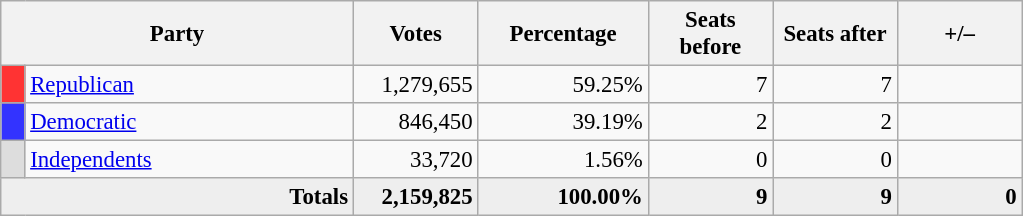<table class="wikitable" style="font-size: 95%;">
<tr>
<th colspan=2 style="width: 15em">Party</th>
<th style="width: 5em">Votes</th>
<th style="width: 7em">Percentage</th>
<th style="width: 5em">Seats before</th>
<th style="width: 5em">Seats after</th>
<th style="width: 5em">+/–</th>
</tr>
<tr>
<th style="background:#f33; width:3px;"></th>
<td style="width: 130px"><a href='#'>Republican</a></td>
<td style="text-align:right;">1,279,655</td>
<td style="text-align:right;">59.25%</td>
<td style="text-align:right;">7</td>
<td style="text-align:right;">7</td>
<td style="text-align:right;"></td>
</tr>
<tr>
<th style="background:#33f; width:3px;"></th>
<td style="width: 130px"><a href='#'>Democratic</a></td>
<td style="text-align:right;">846,450</td>
<td style="text-align:right;">39.19%</td>
<td style="text-align:right;">2</td>
<td style="text-align:right;">2</td>
<td style="text-align:right;"></td>
</tr>
<tr>
<th style="background:#ddd; width:3px;"></th>
<td style="width: 130px"><a href='#'>Independents</a></td>
<td style="text-align:right;">33,720</td>
<td style="text-align:right;">1.56%</td>
<td style="text-align:right;">0</td>
<td style="text-align:right;">0</td>
<td style="text-align:right;"></td>
</tr>
<tr style="background:#eee; text-align:right;">
<td colspan="2"><strong>Totals</strong></td>
<td><strong>2,159,825</strong></td>
<td><strong>100.00%</strong></td>
<td><strong>9</strong></td>
<td><strong>9</strong></td>
<td><strong>0</strong></td>
</tr>
</table>
